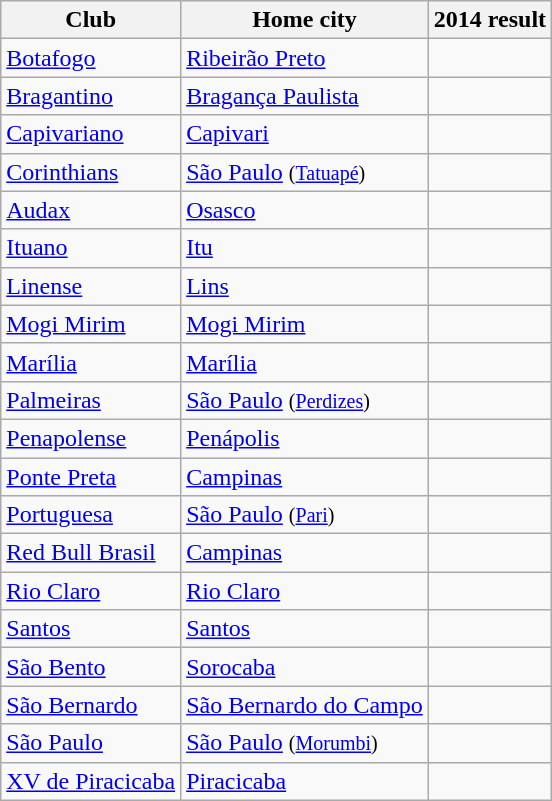<table class="wikitable sortable" s>
<tr>
<th>Club</th>
<th>Home city</th>
<th>2014 result</th>
</tr>
<tr>
<td><a href='#'>Botafogo</a></td>
<td><a href='#'>Ribeirão Preto</a></td>
<td></td>
</tr>
<tr>
<td><a href='#'>Bragantino</a></td>
<td><a href='#'>Bragança Paulista</a></td>
<td></td>
</tr>
<tr>
<td><a href='#'>Capivariano</a></td>
<td><a href='#'>Capivari</a></td>
<td></td>
</tr>
<tr>
<td><a href='#'>Corinthians</a></td>
<td><a href='#'>São Paulo</a> <small>(<a href='#'>Tatuapé</a>)</small></td>
<td></td>
</tr>
<tr>
<td><a href='#'>Audax</a></td>
<td><a href='#'>Osasco</a></td>
<td></td>
</tr>
<tr>
<td><a href='#'>Ituano</a></td>
<td><a href='#'>Itu</a></td>
<td></td>
</tr>
<tr>
<td><a href='#'>Linense</a></td>
<td><a href='#'>Lins</a></td>
<td></td>
</tr>
<tr>
<td><a href='#'>Mogi Mirim</a></td>
<td><a href='#'>Mogi Mirim</a></td>
<td></td>
</tr>
<tr>
<td><a href='#'>Marília</a></td>
<td><a href='#'>Marília</a></td>
<td></td>
</tr>
<tr>
<td><a href='#'>Palmeiras</a></td>
<td><a href='#'>São Paulo</a> <small>(<a href='#'>Perdizes</a>)</small></td>
<td></td>
</tr>
<tr>
<td><a href='#'>Penapolense</a></td>
<td><a href='#'>Penápolis</a></td>
<td></td>
</tr>
<tr>
<td><a href='#'>Ponte Preta</a></td>
<td><a href='#'>Campinas</a></td>
<td></td>
</tr>
<tr>
<td><a href='#'>Portuguesa</a></td>
<td><a href='#'>São Paulo</a> <small>(<a href='#'>Pari</a>)</small></td>
<td></td>
</tr>
<tr>
<td><a href='#'>Red Bull Brasil</a></td>
<td><a href='#'>Campinas</a></td>
<td></td>
</tr>
<tr>
<td><a href='#'>Rio Claro</a></td>
<td><a href='#'>Rio Claro</a></td>
<td></td>
</tr>
<tr>
<td><a href='#'>Santos</a></td>
<td><a href='#'>Santos</a></td>
<td></td>
</tr>
<tr>
<td><a href='#'>São Bento</a></td>
<td><a href='#'>Sorocaba</a></td>
<td></td>
</tr>
<tr>
<td><a href='#'>São Bernardo</a></td>
<td><a href='#'>São Bernardo do Campo</a></td>
<td></td>
</tr>
<tr>
<td><a href='#'>São Paulo</a></td>
<td><a href='#'>São Paulo</a> <small>(<a href='#'>Morumbi</a>)</small></td>
<td></td>
</tr>
<tr>
<td><a href='#'>XV de Piracicaba</a></td>
<td><a href='#'>Piracicaba</a></td>
<td></td>
</tr>
</table>
